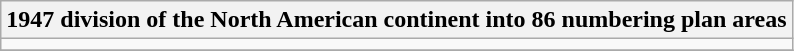<table class=wikitable>
<tr>
<th>1947 division of the North American continent into 86 numbering plan areas</th>
</tr>
<tr>
<td></td>
</tr>
<tr>
</tr>
</table>
